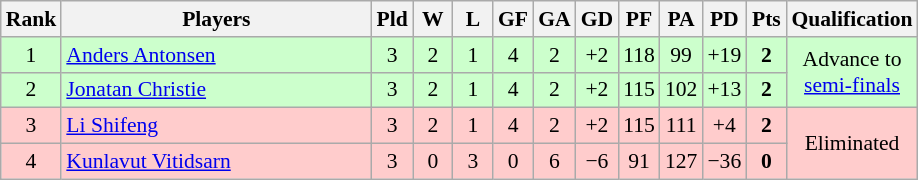<table class="wikitable" style="font-size:90%; text-align:center">
<tr>
<th width="20">Rank</th>
<th width="200">Players</th>
<th width="20">Pld</th>
<th width="20">W</th>
<th width="20">L</th>
<th width="20">GF</th>
<th width="20">GA</th>
<th width="20">GD</th>
<th width="20">PF</th>
<th width="20">PA</th>
<th width="20">PD</th>
<th width="20">Pts</th>
<th width="20">Qualification</th>
</tr>
<tr bgcolor="#ccffcc">
<td>1</td>
<td align="left"> <a href='#'>Anders Antonsen</a></td>
<td>3</td>
<td>2</td>
<td>1</td>
<td>4</td>
<td>2</td>
<td>+2</td>
<td>118</td>
<td>99</td>
<td>+19</td>
<td><strong>2</strong></td>
<td rowspan="2">Advance to <a href='#'>semi-finals</a></td>
</tr>
<tr bgcolor="#ccffcc">
<td>2</td>
<td align="left"> <a href='#'>Jonatan Christie</a></td>
<td>3</td>
<td>2</td>
<td>1</td>
<td>4</td>
<td>2</td>
<td>+2</td>
<td>115</td>
<td>102</td>
<td>+13</td>
<td><strong>2</strong></td>
</tr>
<tr bgcolor="#ffcccc">
<td>3</td>
<td align="left"> <a href='#'>Li Shifeng</a></td>
<td>3</td>
<td>2</td>
<td>1</td>
<td>4</td>
<td>2</td>
<td>+2</td>
<td>115</td>
<td>111</td>
<td>+4</td>
<td><strong>2</strong></td>
<td rowspan="2">Eliminated</td>
</tr>
<tr bgcolor="#ffcccc">
<td>4</td>
<td align="left"> <a href='#'>Kunlavut Vitidsarn</a></td>
<td>3</td>
<td>0</td>
<td>3</td>
<td>0</td>
<td>6</td>
<td>−6</td>
<td>91</td>
<td>127</td>
<td>−36</td>
<td><strong>0</strong></td>
</tr>
</table>
